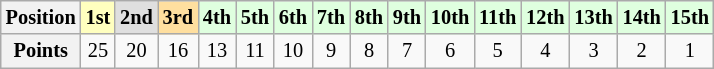<table class="wikitable" style="font-size:85%; text-align:center">
<tr>
<th>Position</th>
<td style="background:#ffffbf;"><strong>1st</strong></td>
<td style="background:#dfdfdf;"><strong>2nd</strong></td>
<td style="background:#ffdf9f;"><strong>3rd</strong></td>
<td style="background:#dfffdf;"><strong>4th</strong></td>
<td style="background:#dfffdf;"><strong>5th</strong></td>
<td style="background:#dfffdf;"><strong>6th</strong></td>
<td style="background:#dfffdf;"><strong>7th</strong></td>
<td style="background:#dfffdf;"><strong>8th</strong></td>
<td style="background:#dfffdf;"><strong>9th</strong></td>
<td style="background:#dfffdf;"><strong>10th</strong></td>
<td style="background:#dfffdf;"><strong>11th</strong></td>
<td style="background:#dfffdf;"><strong>12th</strong></td>
<td style="background:#dfffdf;"><strong>13th</strong></td>
<td style="background:#dfffdf;"><strong>14th</strong></td>
<td style="background:#dfffdf;"><strong>15th</strong></td>
</tr>
<tr>
<th>Points</th>
<td>25</td>
<td>20</td>
<td>16</td>
<td>13</td>
<td>11</td>
<td>10</td>
<td>9</td>
<td>8</td>
<td>7</td>
<td>6</td>
<td>5</td>
<td>4</td>
<td>3</td>
<td>2</td>
<td>1</td>
</tr>
</table>
